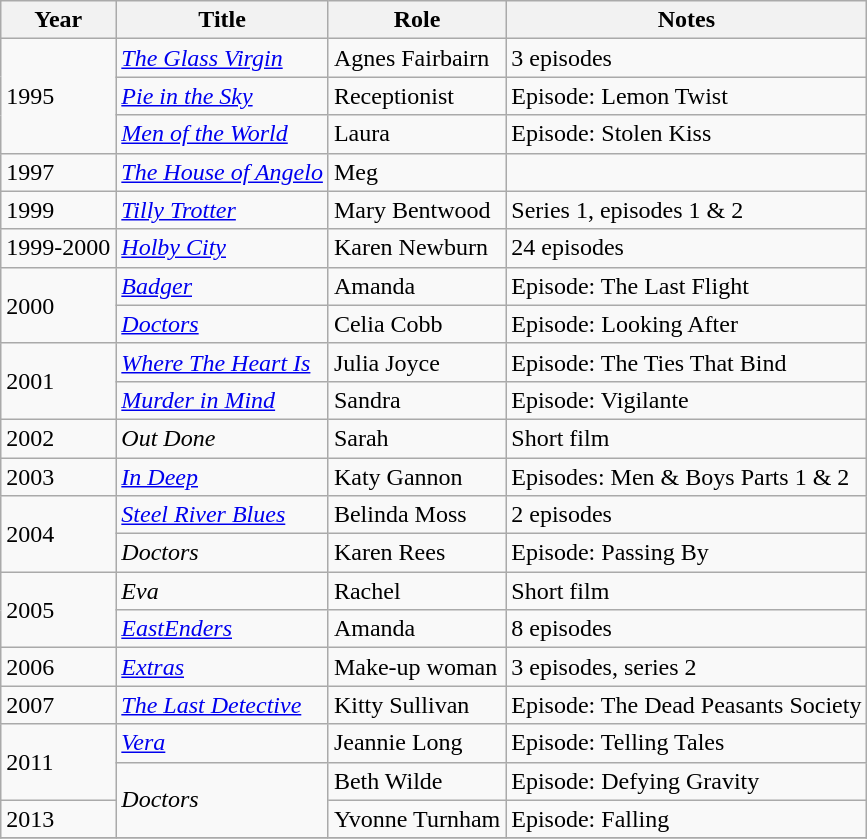<table class="wikitable plainrowheaders sortable">
<tr>
<th scope="col">Year</th>
<th scope="col">Title</th>
<th scope="col">Role</th>
<th class="unsortable">Notes</th>
</tr>
<tr>
<td rowspan="3">1995</td>
<td><em><a href='#'>The Glass Virgin</a></em></td>
<td>Agnes Fairbairn</td>
<td>3 episodes</td>
</tr>
<tr>
<td><em><a href='#'>Pie in the Sky</a></em></td>
<td>Receptionist</td>
<td>Episode: Lemon Twist</td>
</tr>
<tr>
<td><em><a href='#'>Men of the World</a></em></td>
<td>Laura</td>
<td>Episode: Stolen Kiss</td>
</tr>
<tr>
<td>1997</td>
<td><em><a href='#'>The House of Angelo</a></em></td>
<td>Meg</td>
<td></td>
</tr>
<tr>
<td>1999</td>
<td><em><a href='#'>Tilly Trotter</a></em></td>
<td>Mary Bentwood</td>
<td>Series 1, episodes 1 & 2</td>
</tr>
<tr>
<td>1999-2000</td>
<td><em><a href='#'>Holby City</a></em></td>
<td>Karen Newburn</td>
<td>24 episodes</td>
</tr>
<tr>
<td rowspan="2">2000</td>
<td><em><a href='#'>Badger</a></em></td>
<td>Amanda</td>
<td>Episode: The Last Flight</td>
</tr>
<tr>
<td><em><a href='#'>Doctors</a></em></td>
<td>Celia Cobb</td>
<td>Episode: Looking After</td>
</tr>
<tr>
<td rowspan="2">2001</td>
<td><em><a href='#'>Where The Heart Is</a></em></td>
<td>Julia Joyce</td>
<td>Episode: The Ties That Bind</td>
</tr>
<tr>
<td><em><a href='#'>Murder in Mind</a></em></td>
<td>Sandra</td>
<td>Episode: Vigilante</td>
</tr>
<tr>
<td>2002</td>
<td><em>Out Done</em></td>
<td>Sarah</td>
<td>Short film</td>
</tr>
<tr>
<td>2003</td>
<td><em><a href='#'>In Deep</a></em></td>
<td>Katy Gannon</td>
<td>Episodes: Men & Boys Parts 1 & 2</td>
</tr>
<tr>
<td rowspan="2">2004</td>
<td><em><a href='#'>Steel River Blues</a></em></td>
<td>Belinda Moss</td>
<td>2 episodes</td>
</tr>
<tr>
<td><em>Doctors</em></td>
<td>Karen Rees</td>
<td>Episode: Passing By</td>
</tr>
<tr>
<td rowspan="2">2005</td>
<td><em>Eva</em></td>
<td>Rachel</td>
<td>Short film</td>
</tr>
<tr>
<td><em><a href='#'>EastEnders</a></em></td>
<td>Amanda</td>
<td>8 episodes</td>
</tr>
<tr>
<td>2006</td>
<td><em><a href='#'>Extras</a></em></td>
<td>Make-up woman</td>
<td>3 episodes, series 2</td>
</tr>
<tr>
<td>2007</td>
<td><em><a href='#'>The Last Detective</a></em></td>
<td>Kitty Sullivan</td>
<td>Episode: The Dead Peasants Society</td>
</tr>
<tr>
<td rowspan="2">2011</td>
<td><em><a href='#'>Vera</a></em></td>
<td>Jeannie Long</td>
<td>Episode: Telling Tales</td>
</tr>
<tr>
<td rowspan="2"><em>Doctors</em></td>
<td>Beth Wilde</td>
<td>Episode: Defying Gravity</td>
</tr>
<tr>
<td>2013</td>
<td>Yvonne Turnham</td>
<td>Episode: Falling</td>
</tr>
<tr>
</tr>
</table>
